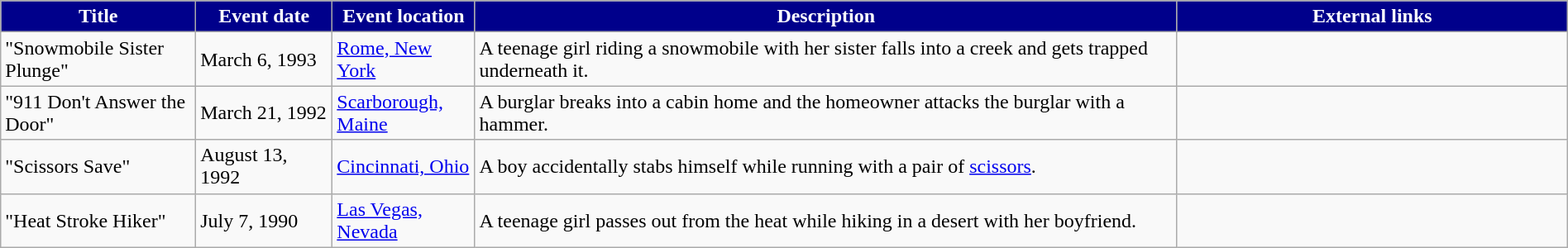<table class="wikitable" style="width: 100%;">
<tr>
<th style="background: #00008B; color: #FFFFFF; width: 10%;">Title</th>
<th style="background: #00008B; color: #FFFFFF; width: 7%;">Event date</th>
<th style="background: #00008B; color: #FFFFFF; width: 7%;">Event location</th>
<th style="background: #00008B; color: #FFFFFF; width: 36%;">Description</th>
<th style="background: #00008B; color: #FFFFFF; width: 20%;">External links</th>
</tr>
<tr>
<td>"Snowmobile Sister Plunge"</td>
<td>March 6, 1993</td>
<td><a href='#'>Rome, New York</a></td>
<td>A teenage girl riding a snowmobile with her sister falls into a creek and gets trapped underneath it.</td>
<td></td>
</tr>
<tr>
<td>"911 Don't Answer the Door"</td>
<td>March 21, 1992</td>
<td><a href='#'>Scarborough, Maine</a></td>
<td>A burglar breaks into a cabin home and the homeowner attacks the burglar with a hammer.</td>
<td></td>
</tr>
<tr>
<td>"Scissors Save"</td>
<td>August 13, 1992</td>
<td><a href='#'>Cincinnati, Ohio</a></td>
<td>A boy accidentally stabs himself while running with a pair of <a href='#'>scissors</a>.</td>
<td></td>
</tr>
<tr>
<td>"Heat Stroke Hiker"</td>
<td>July 7, 1990</td>
<td><a href='#'>Las Vegas, Nevada</a></td>
<td>A teenage girl passes out from the heat while hiking in a desert with her boyfriend.</td>
<td></td>
</tr>
</table>
